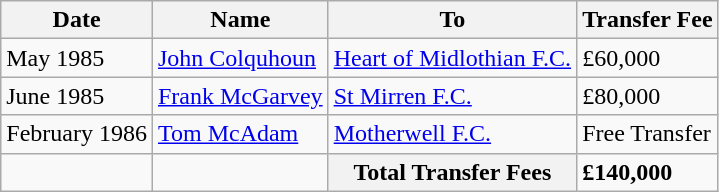<table class="wikitable">
<tr>
<th>Date</th>
<th>Name</th>
<th>To</th>
<th>Transfer Fee</th>
</tr>
<tr>
<td>May 1985</td>
<td><a href='#'>John Colquhoun</a></td>
<td><a href='#'>Heart of Midlothian F.C.</a></td>
<td>£60,000</td>
</tr>
<tr>
<td>June 1985</td>
<td><a href='#'>Frank McGarvey</a></td>
<td><a href='#'>St Mirren F.C.</a></td>
<td>£80,000</td>
</tr>
<tr>
<td>February 1986</td>
<td><a href='#'>Tom McAdam</a></td>
<td><a href='#'>Motherwell F.C.</a></td>
<td>Free Transfer</td>
</tr>
<tr>
<td></td>
<td></td>
<th><strong>Total Transfer Fees</strong></th>
<td><strong>£140,000</strong></td>
</tr>
</table>
